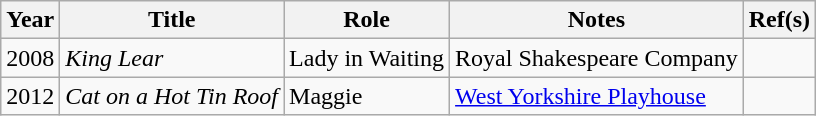<table class="wikitable sortable">
<tr>
<th>Year</th>
<th>Title</th>
<th>Role</th>
<th>Notes</th>
<th>Ref(s)</th>
</tr>
<tr>
<td>2008</td>
<td><em>King Lear</em></td>
<td>Lady in Waiting</td>
<td>Royal Shakespeare Company</td>
<td></td>
</tr>
<tr>
<td>2012</td>
<td><em>Cat on a Hot Tin Roof</em></td>
<td>Maggie</td>
<td><a href='#'>West Yorkshire Playhouse</a></td>
<td></td>
</tr>
</table>
